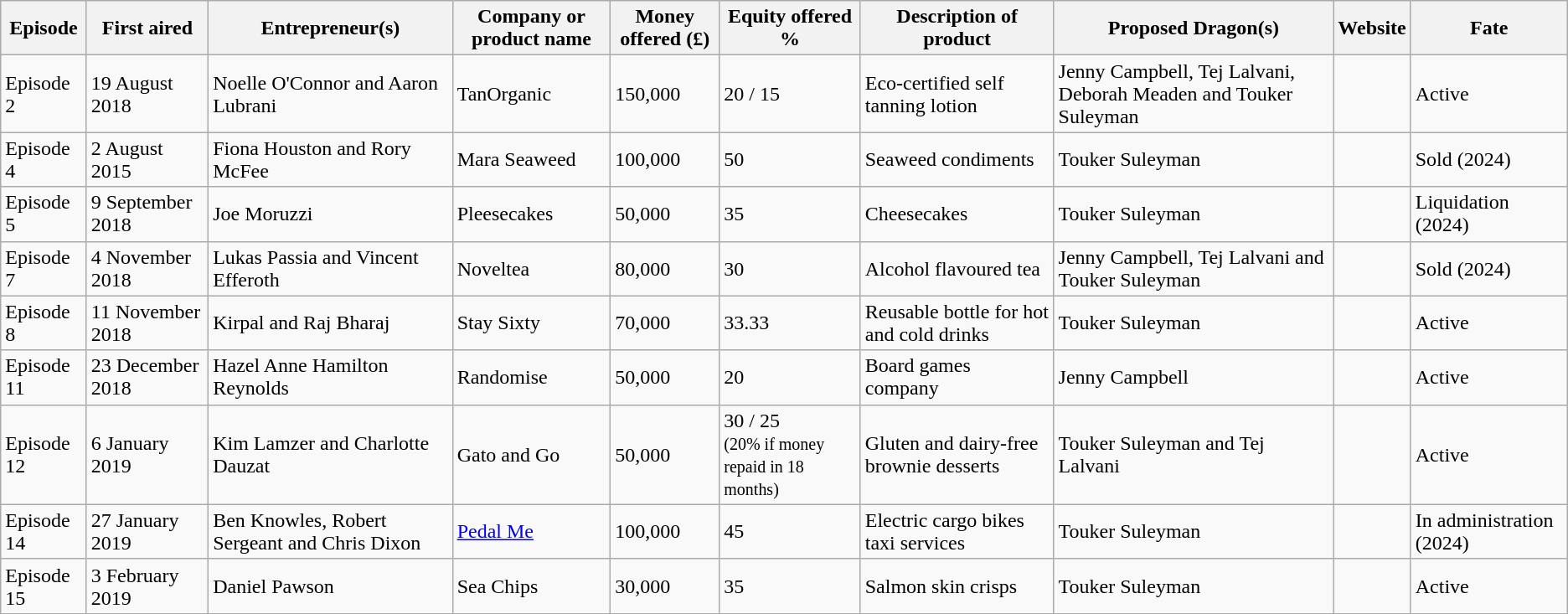<table class="wikitable sortable">
<tr>
<th>Episode</th>
<th>First aired</th>
<th>Entrepreneur(s)</th>
<th>Company or product name</th>
<th>Money offered (£)</th>
<th>Equity offered %</th>
<th>Description of product</th>
<th>Proposed Dragon(s)</th>
<th>Website</th>
<th>Fate</th>
</tr>
<tr>
<td>Episode 2</td>
<td>19 August 2018</td>
<td>Noelle O'Connor and Aaron Lubrani</td>
<td>TanOrganic</td>
<td>150,000</td>
<td>20 / 15</td>
<td>Eco-certified self tanning lotion</td>
<td>Jenny Campbell, Tej Lalvani, Deborah Meaden and Touker Suleyman </td>
<td></td>
<td>Active </td>
</tr>
<tr>
<td>Episode 4</td>
<td>2 August 2015</td>
<td>Fiona Houston and Rory McFee</td>
<td>Mara Seaweed</td>
<td>100,000</td>
<td>50</td>
<td>Seaweed condiments</td>
<td>Touker Suleyman </td>
<td></td>
<td>Sold (2024) </td>
</tr>
<tr>
<td>Episode 5</td>
<td>9 September 2018</td>
<td>Joe Moruzzi</td>
<td>Pleesecakes</td>
<td>50,000</td>
<td>35</td>
<td>Cheesecakes</td>
<td>Touker Suleyman </td>
<td></td>
<td>Liquidation (2024) </td>
</tr>
<tr>
<td>Episode 7</td>
<td>4 November 2018</td>
<td>Lukas Passia and Vincent Efferoth</td>
<td>Noveltea</td>
<td>80,000</td>
<td>30</td>
<td>Alcohol flavoured tea</td>
<td>Jenny Campbell, Tej Lalvani and Touker Suleyman </td>
<td></td>
<td>Sold (2024) </td>
</tr>
<tr>
<td>Episode 8</td>
<td>11 November 2018</td>
<td>Kirpal and Raj Bharaj</td>
<td>Stay Sixty</td>
<td>70,000</td>
<td>33.33</td>
<td>Reusable bottle for hot and cold drinks</td>
<td>Touker Suleyman </td>
<td></td>
<td>Active </td>
</tr>
<tr>
<td>Episode 11</td>
<td>23 December 2018</td>
<td>Hazel Anne Hamilton Reynolds</td>
<td>Randomise</td>
<td>50,000</td>
<td>20</td>
<td>Board games company</td>
<td>Jenny Campbell </td>
<td></td>
<td>Active </td>
</tr>
<tr>
<td>Episode 12</td>
<td>6 January 2019</td>
<td>Kim Lamzer and Charlotte Dauzat</td>
<td>Gato and Go</td>
<td>50,000</td>
<td>30 / 25 <br><small>(20% if money repaid in 18 months)</small></td>
<td>Gluten and dairy-free brownie desserts</td>
<td>Touker Suleyman and Tej Lalvani </td>
<td></td>
<td>Active </td>
</tr>
<tr>
<td>Episode 14</td>
<td>27 January 2019</td>
<td>Ben Knowles, Robert Sergeant and Chris Dixon</td>
<td><a href='#'>Pedal Me</a></td>
<td>100,000</td>
<td>45</td>
<td>Electric cargo bikes taxi services</td>
<td>Touker Suleyman </td>
<td></td>
<td>In administration (2024) </td>
</tr>
<tr>
<td>Episode 15</td>
<td>3 February 2019</td>
<td>Daniel Pawson</td>
<td>Sea Chips</td>
<td>30,000</td>
<td>35</td>
<td>Salmon skin crisps</td>
<td>Touker Suleyman </td>
<td></td>
<td>Active </td>
</tr>
</table>
